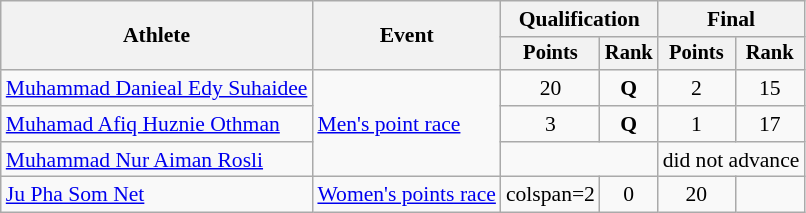<table class="wikitable" style="font-size:90%;">
<tr>
<th rowspan=2>Athlete</th>
<th rowspan=2>Event</th>
<th colspan=2>Qualification</th>
<th colspan=2>Final</th>
</tr>
<tr style="font-size:95%">
<th>Points</th>
<th>Rank</th>
<th>Points</th>
<th>Rank</th>
</tr>
<tr align=center>
<td align=left><a href='#'>Muhammad Danieal Edy Suhaidee</a></td>
<td align=left rowspan=3><a href='#'>Men's point race</a></td>
<td>20</td>
<td><strong>Q</strong></td>
<td>2</td>
<td>15</td>
</tr>
<tr align=center>
<td align=left><a href='#'>Muhamad Afiq Huznie Othman</a></td>
<td>3</td>
<td><strong>Q</strong></td>
<td>1</td>
<td>17</td>
</tr>
<tr align=center>
<td align=left><a href='#'>Muhammad Nur Aiman Rosli</a></td>
<td colspan=2></td>
<td colspan=2>did not advance</td>
</tr>
<tr align=center>
<td align=left><a href='#'>Ju Pha Som Net</a></td>
<td align=left><a href='#'>Women's points race</a></td>
<td>colspan=2 </td>
<td>0</td>
<td>20</td>
</tr>
</table>
